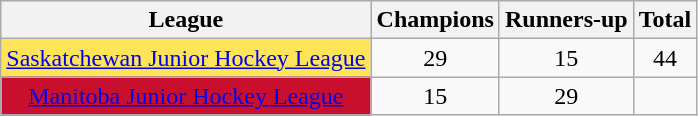<table class="wikitable sortable">
<tr>
<th>League</th>
<th>Champions</th>
<th>Runners-up</th>
<th>Total</th>
</tr>
<tr style="text-align: center;">
<td style="background:#ffe359;"><a href='#'>Saskatchewan Junior Hockey League</a></td>
<td>29</td>
<td>15</td>
<td>44</td>
</tr>
<tr style="text-align: center;">
<td style="background:#C8102E;"><a href='#'>Manitoba Junior Hockey League</a></td>
<td>15</td>
<td>29</td>
<td></td>
</tr>
</table>
